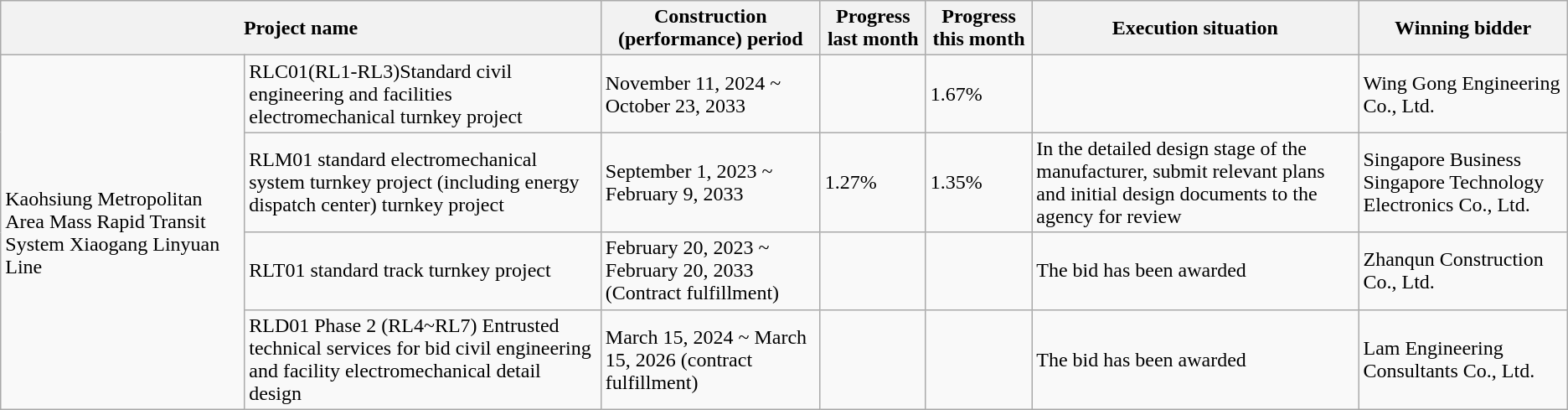<table class="wikitable">
<tr>
<th colspan="2">Project name</th>
<th>Construction (performance) period</th>
<th>Progress last month</th>
<th>Progress this month</th>
<th>Execution situation</th>
<th>Winning bidder</th>
</tr>
<tr>
<td rowspan="4">Kaohsiung Metropolitan Area Mass Rapid Transit System Xiaogang Linyuan Line</td>
<td>RLC01(RL1-RL3)Standard civil engineering and facilities electromechanical turnkey project</td>
<td>November 11, 2024 ~ October 23, 2033</td>
<td></td>
<td>1.67%</td>
<td></td>
<td>Wing Gong Engineering Co., Ltd.</td>
</tr>
<tr>
<td>RLM01 standard electromechanical system turnkey project (including energy dispatch center) turnkey project</td>
<td>September 1, 2023 ~ February 9, 2033</td>
<td>1.27%</td>
<td>1.35%</td>
<td>In the detailed design stage of the manufacturer, submit relevant plans and initial design documents to the agency for review</td>
<td>Singapore Business Singapore Technology Electronics Co., Ltd.</td>
</tr>
<tr>
<td>RLT01 standard track turnkey project</td>
<td>February 20, 2023 ~ February 20, 2033 (Contract fulfillment)</td>
<td></td>
<td></td>
<td>The bid has been awarded</td>
<td>Zhanqun Construction Co., Ltd.</td>
</tr>
<tr>
<td>RLD01 Phase 2 (RL4~RL7) Entrusted technical services for bid civil engineering and facility electromechanical detail design</td>
<td>March 15, 2024 ~ March 15, 2026 (contract fulfillment)</td>
<td></td>
<td></td>
<td>The bid has been awarded</td>
<td>Lam Engineering Consultants Co., Ltd.</td>
</tr>
</table>
